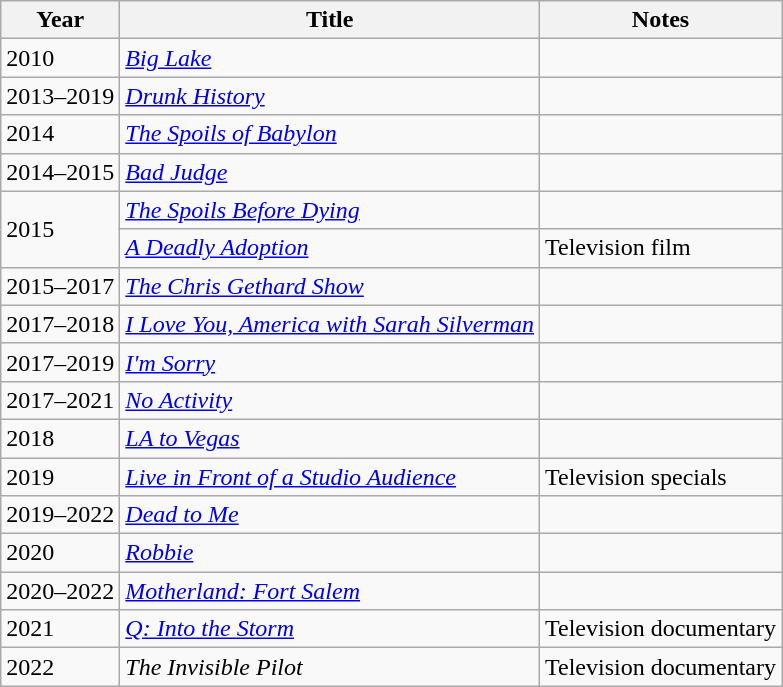<table class="wikitable">
<tr>
<th>Year</th>
<th>Title</th>
<th>Notes</th>
</tr>
<tr>
<td>2010</td>
<td><em><a href='#'>Big Lake</a></em></td>
<td></td>
</tr>
<tr>
<td>2013–2019</td>
<td><em><a href='#'>Drunk History</a></em></td>
<td></td>
</tr>
<tr>
<td>2014</td>
<td><em><a href='#'>The Spoils of Babylon</a></em></td>
<td></td>
</tr>
<tr>
<td>2014–2015</td>
<td><em><a href='#'>Bad Judge</a></em></td>
<td></td>
</tr>
<tr>
<td rowspan="2">2015</td>
<td><em><a href='#'>The Spoils Before Dying</a></em></td>
<td></td>
</tr>
<tr>
<td><em><a href='#'>A Deadly Adoption</a></em></td>
<td>Television film</td>
</tr>
<tr>
<td>2015–2017</td>
<td><em><a href='#'>The Chris Gethard Show</a></em></td>
<td></td>
</tr>
<tr>
<td>2017–2018</td>
<td><em><a href='#'>I Love You, America with Sarah Silverman</a></em></td>
<td></td>
</tr>
<tr>
<td>2017–2019</td>
<td><em><a href='#'>I'm Sorry</a></em></td>
<td></td>
</tr>
<tr>
<td>2017–2021</td>
<td><em><a href='#'>No Activity</a></em></td>
<td></td>
</tr>
<tr>
<td>2018</td>
<td><em><a href='#'>LA to Vegas</a></em></td>
<td></td>
</tr>
<tr>
<td>2019</td>
<td><em><a href='#'>Live in Front of a Studio Audience</a></em></td>
<td>Television specials</td>
</tr>
<tr>
<td>2019–2022</td>
<td><em><a href='#'>Dead to Me</a></em></td>
<td></td>
</tr>
<tr>
<td>2020</td>
<td><em><a href='#'>Robbie</a></em></td>
<td></td>
</tr>
<tr>
<td>2020–2022</td>
<td><em><a href='#'>Motherland: Fort Salem</a></em></td>
<td></td>
</tr>
<tr>
<td>2021</td>
<td><em><a href='#'>Q: Into the Storm</a></em></td>
<td>Television documentary</td>
</tr>
<tr>
<td>2022</td>
<td><em>The Invisible Pilot</em></td>
<td>Television documentary</td>
</tr>
</table>
